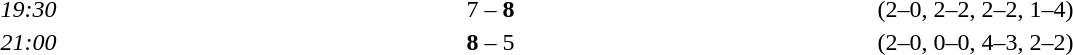<table style="text-align:center">
<tr>
<th width=100></th>
<th width=200></th>
<th width=100></th>
<th width=200></th>
</tr>
<tr>
<td><em>19:30</em></td>
<td align=right></td>
<td>7 – <strong>8</strong></td>
<td align=left><strong></strong></td>
<td>(2–0, 2–2, 2–2, 1–4)</td>
</tr>
<tr>
<td><em>21:00</em></td>
<td align=right><strong></strong></td>
<td><strong>8</strong> –  5</td>
<td align=left></td>
<td>(2–0, 0–0, 4–3, 2–2)</td>
</tr>
</table>
